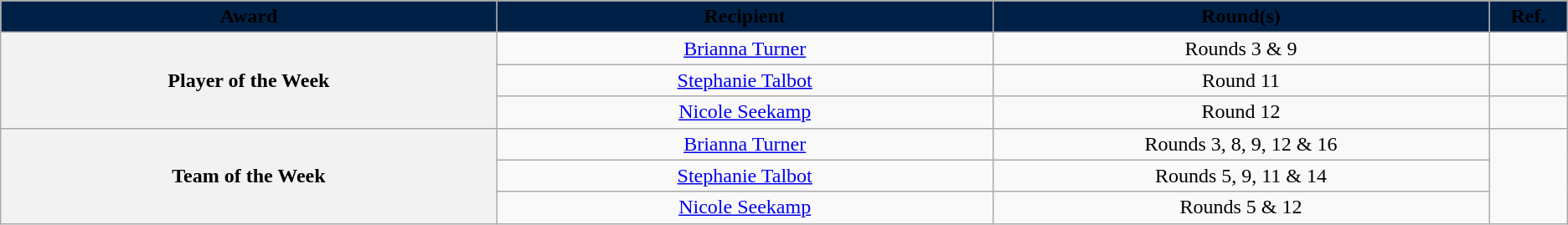<table class="wikitable sortable sortable" style="text-align: center">
<tr>
<th style="background: #002147" width="10%"><span>Award</span></th>
<th style="background: #002147" width="10%"><span>Recipient</span></th>
<th style="background: #002147" width="10%"><span>Round(s)</span></th>
<th style="background: #002147" width="1%" class="unsortable"><span>Ref.</span></th>
</tr>
<tr>
<th rowspan=3>Player of the Week</th>
<td><a href='#'>Brianna Turner</a></td>
<td>Rounds 3 & 9</td>
<td></td>
</tr>
<tr>
<td><a href='#'>Stephanie Talbot</a></td>
<td>Round 11</td>
<td></td>
</tr>
<tr>
<td><a href='#'>Nicole Seekamp</a></td>
<td>Round 12</td>
<td></td>
</tr>
<tr>
<th rowspan=3>Team of the Week</th>
<td><a href='#'>Brianna Turner</a></td>
<td>Rounds 3, 8, 9, 12 & 16</td>
<td rowspan=3></td>
</tr>
<tr>
<td><a href='#'>Stephanie Talbot</a></td>
<td>Rounds 5, 9, 11 & 14</td>
</tr>
<tr>
<td><a href='#'>Nicole Seekamp</a></td>
<td>Rounds 5 & 12</td>
</tr>
</table>
